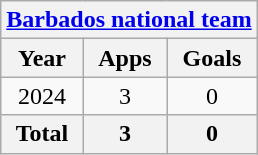<table class="wikitable" style="text-align:center">
<tr>
<th colspan=3><a href='#'>Barbados national team</a></th>
</tr>
<tr>
<th>Year</th>
<th>Apps</th>
<th>Goals</th>
</tr>
<tr>
<td>2024</td>
<td>3</td>
<td>0</td>
</tr>
<tr>
<th>Total</th>
<th>3</th>
<th>0</th>
</tr>
</table>
